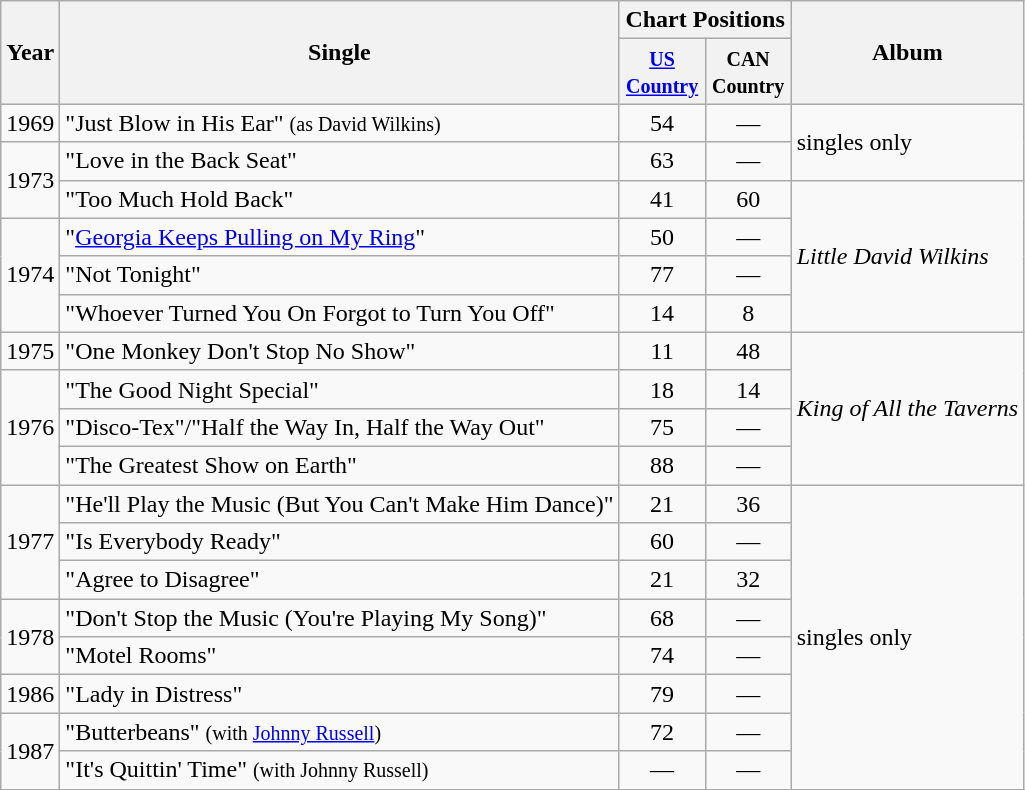<table class="wikitable">
<tr>
<th rowspan="2">Year</th>
<th rowspan="2">Single</th>
<th colspan="2">Chart Positions</th>
<th rowspan="2">Album</th>
</tr>
<tr>
<th width="50"><small><a href='#'>US Country</a></small></th>
<th width="50"><small>CAN Country</small></th>
</tr>
<tr>
<td>1969</td>
<td>"Just Blow in His Ear" <small>(as David Wilkins)</small></td>
<td align="center">54</td>
<td align="center">—</td>
<td rowspan=2>singles only</td>
</tr>
<tr>
<td rowspan=2>1973</td>
<td>"Love in the Back Seat"</td>
<td align="center">63</td>
<td align="center">—</td>
</tr>
<tr>
<td>"Too Much Hold Back"</td>
<td align="center">41</td>
<td align="center">60</td>
<td rowspan=4><em>Little David Wilkins</em></td>
</tr>
<tr>
<td rowspan=3>1974</td>
<td>"<a href='#'>Georgia Keeps Pulling on My Ring</a>"</td>
<td align="center">50</td>
<td align="center">—</td>
</tr>
<tr>
<td>"Not Tonight"</td>
<td align="center">77</td>
<td align="center">—</td>
</tr>
<tr>
<td>"Whoever Turned You On Forgot to Turn You Off"</td>
<td align="center">14</td>
<td align="center">8</td>
</tr>
<tr>
<td>1975</td>
<td>"One Monkey Don't Stop No Show"</td>
<td align="center">11</td>
<td align="center">48</td>
<td rowspan=4><em>King of All the Taverns</em></td>
</tr>
<tr>
<td rowspan=3>1976</td>
<td>"The Good Night Special"</td>
<td align="center">18</td>
<td align="center">14</td>
</tr>
<tr>
<td>"Disco-Tex"/"Half the Way In, Half the Way Out"</td>
<td align="center">75</td>
<td align="center">—</td>
</tr>
<tr>
<td>"The Greatest Show on Earth"</td>
<td align="center">88</td>
<td align="center">—</td>
</tr>
<tr>
<td rowspan=3>1977</td>
<td>"He'll Play the Music (But You Can't Make Him Dance)"</td>
<td align="center">21</td>
<td align="center">36</td>
<td rowspan=8>singles only</td>
</tr>
<tr>
<td>"Is Everybody Ready"</td>
<td align="center">60</td>
<td align="center">—</td>
</tr>
<tr>
<td>"Agree to Disagree"</td>
<td align="center">21</td>
<td align="center">32</td>
</tr>
<tr>
<td rowspan=2>1978</td>
<td>"Don't Stop the Music (You're Playing My Song)"</td>
<td align="center">68</td>
<td align="center">—</td>
</tr>
<tr>
<td>"Motel Rooms"</td>
<td align="center">74</td>
<td align="center">—</td>
</tr>
<tr>
<td>1986</td>
<td>"Lady in Distress"</td>
<td align="center">79</td>
<td align="center">—</td>
</tr>
<tr>
<td rowspan=2>1987</td>
<td>"Butterbeans" <small>(with <a href='#'>Johnny Russell</a>)</small></td>
<td align="center">72</td>
<td align="center">—</td>
</tr>
<tr>
<td>"It's Quittin' Time" <small>(with Johnny Russell)</small></td>
<td align="center">—</td>
<td align="center">—</td>
</tr>
</table>
